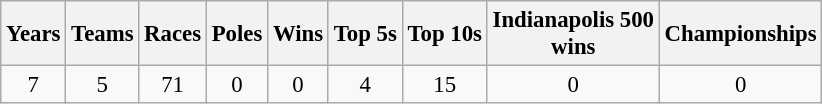<table class="wikitable" style="text-align:center; font-size:95%">
<tr>
<th>Years</th>
<th>Teams</th>
<th>Races</th>
<th>Poles</th>
<th>Wins</th>
<th>Top 5s</th>
<th>Top 10s</th>
<th>Indianapolis 500<br>wins</th>
<th>Championships</th>
</tr>
<tr>
<td>7</td>
<td>5</td>
<td>71</td>
<td>0</td>
<td>0</td>
<td>4</td>
<td>15</td>
<td>0</td>
<td>0</td>
</tr>
</table>
